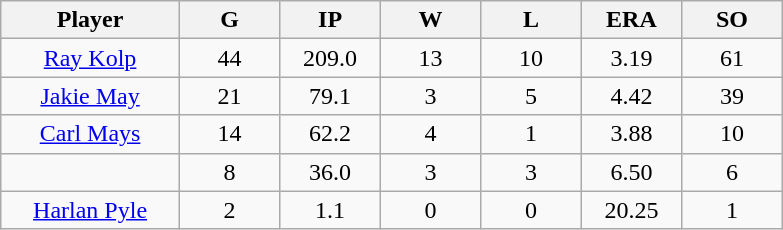<table class="wikitable sortable">
<tr>
<th bgcolor="#DDDDFF" width="16%">Player</th>
<th bgcolor="#DDDDFF" width="9%">G</th>
<th bgcolor="#DDDDFF" width="9%">IP</th>
<th bgcolor="#DDDDFF" width="9%">W</th>
<th bgcolor="#DDDDFF" width="9%">L</th>
<th bgcolor="#DDDDFF" width="9%">ERA</th>
<th bgcolor="#DDDDFF" width="9%">SO</th>
</tr>
<tr align="center">
<td><a href='#'>Ray Kolp</a></td>
<td>44</td>
<td>209.0</td>
<td>13</td>
<td>10</td>
<td>3.19</td>
<td>61</td>
</tr>
<tr align=center>
<td><a href='#'>Jakie May</a></td>
<td>21</td>
<td>79.1</td>
<td>3</td>
<td>5</td>
<td>4.42</td>
<td>39</td>
</tr>
<tr align=center>
<td><a href='#'>Carl Mays</a></td>
<td>14</td>
<td>62.2</td>
<td>4</td>
<td>1</td>
<td>3.88</td>
<td>10</td>
</tr>
<tr align=center>
<td></td>
<td>8</td>
<td>36.0</td>
<td>3</td>
<td>3</td>
<td>6.50</td>
<td>6</td>
</tr>
<tr align="center">
<td><a href='#'>Harlan Pyle</a></td>
<td>2</td>
<td>1.1</td>
<td>0</td>
<td>0</td>
<td>20.25</td>
<td>1</td>
</tr>
</table>
